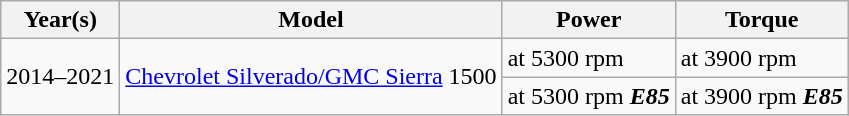<table class="wikitable">
<tr>
<th scope="col">Year(s)</th>
<th scope="col">Model</th>
<th scope="col">Power</th>
<th scope="col">Torque</th>
</tr>
<tr>
<td rowspan="2">2014–2021</td>
<td rowspan="2"><a href='#'>Chevrolet Silverado/GMC Sierra</a> 1500</td>
<td> at 5300 rpm</td>
<td> at 3900 rpm</td>
</tr>
<tr>
<td> at 5300 rpm <strong><em>E85</em></strong></td>
<td> at 3900 rpm <strong><em>E85</em></strong></td>
</tr>
</table>
